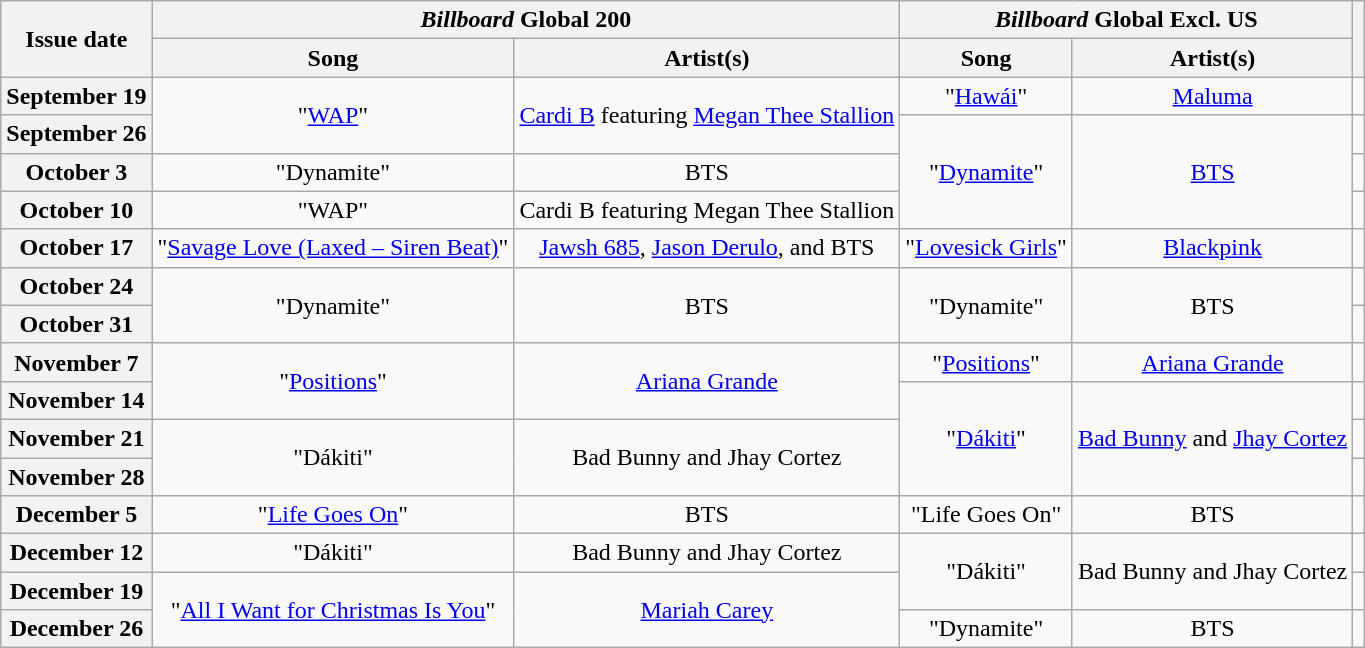<table class="wikitable plainrowheaders sortable" style="text-align: center">
<tr>
<th rowspan="2">Issue date</th>
<th colspan="2"><em>Billboard</em> Global 200</th>
<th colspan="2"><em>Billboard</em> Global Excl. US</th>
<th rowspan="2" class="unsortable"></th>
</tr>
<tr>
<th>Song</th>
<th>Artist(s)</th>
<th>Song</th>
<th>Artist(s)</th>
</tr>
<tr>
<th scope="row">September 19</th>
<td rowspan="2">"<a href='#'>WAP</a>"</td>
<td rowspan="2"><a href='#'>Cardi B</a> featuring <a href='#'>Megan Thee Stallion</a></td>
<td>"<a href='#'>Hawái</a>"</td>
<td><a href='#'>Maluma</a></td>
<td></td>
</tr>
<tr>
<th scope="row">September 26</th>
<td rowspan="3">"<a href='#'>Dynamite</a>"</td>
<td rowspan="3"><a href='#'>BTS</a></td>
<td></td>
</tr>
<tr>
<th scope="row">October 3</th>
<td>"Dynamite"</td>
<td>BTS</td>
<td></td>
</tr>
<tr>
<th scope="row">October 10</th>
<td>"WAP"</td>
<td>Cardi B featuring Megan Thee Stallion</td>
<td></td>
</tr>
<tr>
<th scope="row">October 17</th>
<td>"<a href='#'>Savage Love (Laxed – Siren Beat)</a>"</td>
<td><a href='#'>Jawsh 685</a>, <a href='#'>Jason Derulo</a>, and BTS</td>
<td>"<a href='#'>Lovesick Girls</a>"</td>
<td><a href='#'>Blackpink</a></td>
<td></td>
</tr>
<tr>
<th scope="row">October 24</th>
<td rowspan="2">"Dynamite"</td>
<td rowspan="2">BTS</td>
<td rowspan="2">"Dynamite"</td>
<td rowspan="2">BTS</td>
<td></td>
</tr>
<tr>
<th scope="row">October 31</th>
<td></td>
</tr>
<tr>
<th scope="row">November 7</th>
<td rowspan="2">"<a href='#'>Positions</a>"</td>
<td rowspan="2"><a href='#'>Ariana Grande</a></td>
<td>"<a href='#'>Positions</a>"</td>
<td><a href='#'>Ariana Grande</a></td>
<td></td>
</tr>
<tr>
<th scope="row">November 14</th>
<td rowspan="3">"<a href='#'>Dákiti</a>"</td>
<td rowspan="3"><a href='#'>Bad Bunny</a> and <a href='#'>Jhay Cortez</a></td>
<td></td>
</tr>
<tr>
<th scope="row">November 21</th>
<td rowspan="2">"Dákiti"</td>
<td rowspan="2">Bad Bunny and Jhay Cortez</td>
<td></td>
</tr>
<tr>
<th scope="row">November 28</th>
<td></td>
</tr>
<tr>
<th scope="row">December 5</th>
<td>"<a href='#'>Life Goes On</a>"</td>
<td>BTS</td>
<td>"Life Goes On"</td>
<td>BTS</td>
<td></td>
</tr>
<tr>
<th scope="row">December 12</th>
<td>"Dákiti"</td>
<td>Bad Bunny and Jhay Cortez</td>
<td rowspan="2">"Dákiti"</td>
<td rowspan="2">Bad Bunny and Jhay Cortez</td>
<td></td>
</tr>
<tr>
<th scope="row">December 19</th>
<td rowspan="2">"<a href='#'>All I Want for Christmas Is You</a>"</td>
<td rowspan="2"><a href='#'>Mariah Carey</a></td>
<td></td>
</tr>
<tr>
<th scope="row">December 26</th>
<td>"Dynamite"</td>
<td>BTS</td>
<td></td>
</tr>
</table>
